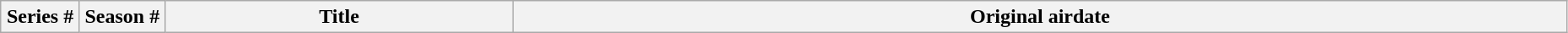<table class="wikitable plainrowheaders" style="width:98%;">
<tr>
<th width="55">Series #</th>
<th width="60">Season #</th>
<th>Title</th>
<th>Original airdate<br>






















</th>
</tr>
</table>
